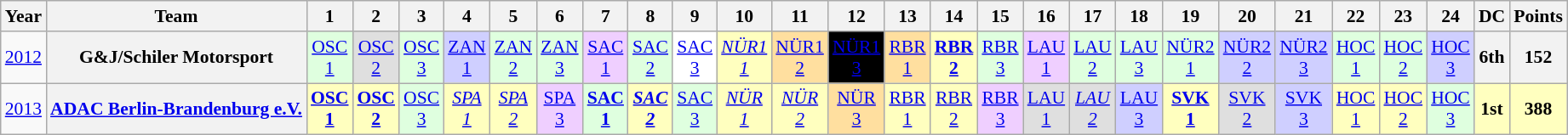<table class="wikitable" style="text-align:center; font-size:90%">
<tr>
<th>Year</th>
<th>Team</th>
<th>1</th>
<th>2</th>
<th>3</th>
<th>4</th>
<th>5</th>
<th>6</th>
<th>7</th>
<th>8</th>
<th>9</th>
<th>10</th>
<th>11</th>
<th>12</th>
<th>13</th>
<th>14</th>
<th>15</th>
<th>16</th>
<th>17</th>
<th>18</th>
<th>19</th>
<th>20</th>
<th>21</th>
<th>22</th>
<th>23</th>
<th>24</th>
<th>DC</th>
<th>Points</th>
</tr>
<tr>
<td><a href='#'>2012</a></td>
<th>G&J/Schiler Motorsport</th>
<td style="background:#DFFFDF;"><a href='#'>OSC<br>1</a><br></td>
<td style="background:#DFDFDF;"><a href='#'>OSC<br>2</a><br></td>
<td style="background:#DFFFDF;"><a href='#'>OSC<br>3</a><br></td>
<td style="background:#CFCFFF;"><a href='#'>ZAN<br>1</a><br></td>
<td style="background:#DFFFDF;"><a href='#'>ZAN<br>2</a><br></td>
<td style="background:#DFFFDF;"><a href='#'>ZAN<br>3</a><br></td>
<td style="background:#EFCFFF;"><a href='#'>SAC<br>1</a><br></td>
<td style="background:#DFFFDF;"><a href='#'>SAC<br>2</a><br></td>
<td style="background:#FFFFFF;"><a href='#'>SAC<br>3</a><br></td>
<td style="background:#FFFFBF;"><em><a href='#'>NÜR1<br>1</a></em><br></td>
<td style="background:#FFDF9F;"><a href='#'>NÜR1<br>2</a><br></td>
<td style="background:#000000;color:white"><a href='#'><span>NÜR1<br>3</span></a><br></td>
<td style="background:#FFDF9F;"><a href='#'>RBR<br>1</a><br></td>
<td style="background:#FFFFBF;"><strong><a href='#'>RBR<br>2</a></strong><br></td>
<td style="background:#DFFFDF;"><a href='#'>RBR<br>3</a><br></td>
<td style="background:#EFCFFF;"><a href='#'>LAU<br>1</a><br></td>
<td style="background:#DFFFDF;"><a href='#'>LAU<br>2</a><br></td>
<td style="background:#DFFFDF;"><a href='#'>LAU<br>3</a><br></td>
<td style="background:#DFFFDF;"><a href='#'>NÜR2<br>1</a><br></td>
<td style="background:#CFCFFF;"><a href='#'>NÜR2<br>2</a><br></td>
<td style="background:#CFCFFF;"><a href='#'>NÜR2<br>3</a><br></td>
<td style="background:#DFFFDF;"><a href='#'>HOC<br>1</a><br></td>
<td style="background:#DFFFDF;"><a href='#'>HOC<br>2</a><br></td>
<td style="background:#CFCFFF;"><a href='#'>HOC<br>3</a><br></td>
<th>6th</th>
<th>152</th>
</tr>
<tr>
<td><a href='#'>2013</a></td>
<th><a href='#'>ADAC Berlin-Brandenburg e.V.</a></th>
<td style="background:#FFFFBF;"><strong><a href='#'>OSC<br>1</a></strong><br></td>
<td style="background:#FFFFBF;"><strong><a href='#'>OSC<br>2</a></strong><br></td>
<td style="background:#DFFFDF;"><a href='#'>OSC<br>3</a><br></td>
<td style="background:#FFFFBF;"><em><a href='#'>SPA<br>1</a></em><br></td>
<td style="background:#FFFFBF;"><em><a href='#'>SPA<br>2</a></em><br></td>
<td style="background:#EFCFFF;"><a href='#'>SPA<br>3</a><br></td>
<td style="background:#DFFFDF;"><strong><a href='#'>SAC<br>1</a></strong><br></td>
<td style="background:#FFFFBF;"><strong><em><a href='#'>SAC<br>2</a></em></strong><br></td>
<td style="background:#DFFFDF;"><a href='#'>SAC<br>3</a><br></td>
<td style="background:#FFFFBF;"><em><a href='#'>NÜR<br>1</a></em><br></td>
<td style="background:#FFFFBF;"><em><a href='#'>NÜR<br>2</a></em><br></td>
<td style="background:#FFDF9F;"><a href='#'>NÜR<br>3</a><br></td>
<td style="background:#FFFFBF;"><a href='#'>RBR<br>1</a><br></td>
<td style="background:#FFFFBF;"><a href='#'>RBR<br>2</a><br></td>
<td style="background:#EFCFFF;"><a href='#'>RBR<br>3</a><br></td>
<td style="background:#DFDFDF;"><a href='#'>LAU<br>1</a><br></td>
<td style="background:#DFDFDF;"><em><a href='#'>LAU<br>2</a></em><br></td>
<td style="background:#CFCFFF;"><a href='#'>LAU<br>3</a><br></td>
<td style="background:#FFFFBF;"><strong><a href='#'>SVK<br>1</a></strong><br></td>
<td style="background:#DFDFDF;"><a href='#'>SVK<br>2</a><br></td>
<td style="background:#CFCFFF;"><a href='#'>SVK<br>3</a><br></td>
<td style="background:#FFFFBF;"><a href='#'>HOC<br>1</a><br></td>
<td style="background:#FFFFBF;"><a href='#'>HOC<br>2</a><br></td>
<td style="background:#DFFFDF;"><a href='#'>HOC<br>3</a><br></td>
<th style="background:#FFFFBF;">1st</th>
<th style="background:#FFFFBF;">388</th>
</tr>
</table>
